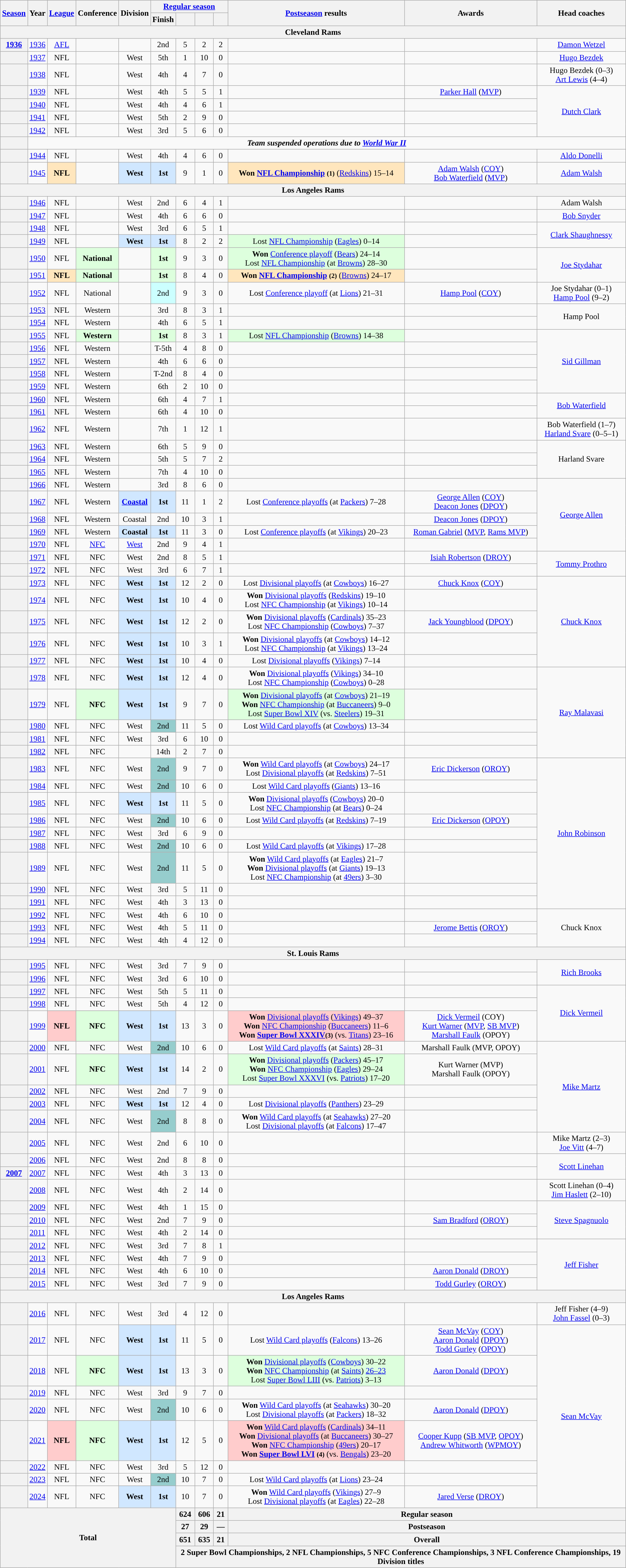<table class="wikitable" style="text-align:center">
<tr>
<th rowspan="2"><a href='#'>Season</a></th>
<th rowspan="2">Year</th>
<th rowspan="2"><a href='#'>League</a></th>
<th rowspan="2">Conference</th>
<th rowspan="2">Division</th>
<th colspan="4"><a href='#'>Regular season</a></th>
<th rowspan="2"><a href='#'>Postseason</a> results</th>
<th rowspan="2">Awards</th>
<th rowspan="2">Head coaches</th>
</tr>
<tr>
<th>Finish</th>
<th></th>
<th></th>
<th></th>
</tr>
<tr>
<th colspan="12">Cleveland Rams</th>
</tr>
<tr>
<th><a href='#'>1936</a></th>
<td><a href='#'>1936</a></td>
<td><a href='#'>AFL</a></td>
<td></td>
<td></td>
<td>2nd</td>
<td>5</td>
<td>2</td>
<td>2</td>
<td></td>
<td></td>
<td><a href='#'>Damon Wetzel</a></td>
</tr>
<tr>
<th></th>
<td><a href='#'>1937</a></td>
<td>NFL</td>
<td></td>
<td>West</td>
<td>5th</td>
<td>1</td>
<td>10</td>
<td>0</td>
<td></td>
<td></td>
<td><a href='#'>Hugo Bezdek</a></td>
</tr>
<tr>
<th></th>
<td><a href='#'>1938</a></td>
<td>NFL</td>
<td></td>
<td>West</td>
<td>4th</td>
<td>4</td>
<td>7</td>
<td>0</td>
<td></td>
<td></td>
<td>Hugo Bezdek (0–3)<br><a href='#'>Art Lewis</a> (4–4)</td>
</tr>
<tr>
<th></th>
<td><a href='#'>1939</a></td>
<td>NFL</td>
<td></td>
<td>West</td>
<td>4th</td>
<td>5</td>
<td>5</td>
<td>1</td>
<td></td>
<td><a href='#'>Parker Hall</a> (<a href='#'>MVP</a>)</td>
<td rowspan="4"><a href='#'>Dutch Clark</a></td>
</tr>
<tr>
<th></th>
<td><a href='#'>1940</a></td>
<td>NFL</td>
<td></td>
<td>West</td>
<td>4th</td>
<td>4</td>
<td>6</td>
<td>1</td>
<td></td>
<td></td>
</tr>
<tr>
<th></th>
<td><a href='#'>1941</a></td>
<td>NFL</td>
<td></td>
<td>West</td>
<td>5th</td>
<td>2</td>
<td>9</td>
<td>0</td>
<td></td>
<td></td>
</tr>
<tr>
<th></th>
<td><a href='#'>1942</a></td>
<td>NFL</td>
<td></td>
<td>West</td>
<td>3rd</td>
<td>5</td>
<td>6</td>
<td>0</td>
<td></td>
<td></td>
</tr>
<tr>
<th></th>
<td colspan="11"><strong><em>Team suspended operations due to <a href='#'>World War II</a></em></strong></td>
</tr>
<tr>
<th></th>
<td><a href='#'>1944</a></td>
<td>NFL</td>
<td></td>
<td>West</td>
<td>4th</td>
<td>4</td>
<td>6</td>
<td>0</td>
<td></td>
<td></td>
<td><a href='#'>Aldo Donelli</a></td>
</tr>
<tr>
<th></th>
<td><a href='#'>1945</a></td>
<td style="background: #FFE6BD;"><strong>NFL</strong></td>
<td></td>
<td style="background: #D0E7FF;"><strong>West</strong></td>
<td style="background: #D0E7FF;"><strong>1st</strong></td>
<td>9</td>
<td>1</td>
<td>0</td>
<td style="background: #FFE6BD;"><strong>Won <a href='#'>NFL Championship</a> <small>(1)</small></strong> (<a href='#'>Redskins</a>) 15–14</td>
<td><a href='#'>Adam Walsh</a> (<a href='#'>COY</a>)<br><a href='#'>Bob Waterfield</a> (<a href='#'>MVP</a>)</td>
<td><a href='#'>Adam Walsh</a></td>
</tr>
<tr>
<th colspan="12">Los Angeles Rams</th>
</tr>
<tr>
<th></th>
<td><a href='#'>1946</a></td>
<td>NFL</td>
<td></td>
<td>West</td>
<td>2nd</td>
<td>6</td>
<td>4</td>
<td>1</td>
<td></td>
<td></td>
<td>Adam Walsh</td>
</tr>
<tr>
<th></th>
<td><a href='#'>1947</a></td>
<td>NFL</td>
<td></td>
<td>West</td>
<td>4th</td>
<td>6</td>
<td>6</td>
<td>0</td>
<td></td>
<td></td>
<td><a href='#'>Bob Snyder</a></td>
</tr>
<tr>
<th></th>
<td><a href='#'>1948</a></td>
<td>NFL</td>
<td></td>
<td>West</td>
<td>3rd</td>
<td>6</td>
<td>5</td>
<td>1</td>
<td></td>
<td></td>
<td rowspan="2"><a href='#'>Clark Shaughnessy</a></td>
</tr>
<tr>
<th></th>
<td><a href='#'>1949</a></td>
<td>NFL</td>
<td></td>
<td style="background: #D0E7FF;"><strong>West</strong></td>
<td style="background: #D0E7FF;"><strong>1st</strong></td>
<td>8</td>
<td>2</td>
<td>2</td>
<td bgcolor="#ddffdd">Lost <a href='#'>NFL Championship</a> (<a href='#'>Eagles</a>) 0–14</td>
<td></td>
</tr>
<tr>
<th></th>
<td><a href='#'>1950</a></td>
<td>NFL</td>
<td style="background: #ddffdd;"><strong>National</strong></td>
<td></td>
<td style="background: #ddffdd;"><strong>1st</strong></td>
<td>9</td>
<td>3</td>
<td>0</td>
<td bgcolor="#ddffdd"><strong>Won</strong> <a href='#'>Conference playoff</a> (<a href='#'>Bears</a>) 24–14<br>Lost <a href='#'>NFL Championship</a> (at <a href='#'>Browns</a>) 28–30</td>
<td></td>
<td rowspan="2"><a href='#'>Joe Stydahar</a></td>
</tr>
<tr>
<th></th>
<td><a href='#'>1951</a></td>
<td style="background: #FFE6BD;"><strong>NFL</strong></td>
<td style="background: #ddffdd;"><strong>National</strong></td>
<td></td>
<td style="background: #ddffdd;"><strong>1st</strong></td>
<td>8</td>
<td>4</td>
<td>0</td>
<td style="background: #FFE6BD;"><strong>Won <a href='#'>NFL Championship</a> <small>(2)</small></strong> (<a href='#'>Browns</a>) 24–17</td>
<td></td>
</tr>
<tr>
<th></th>
<td><a href='#'>1952</a></td>
<td>NFL</td>
<td>National</td>
<td></td>
<td bgcolor="#CCFFFF">2nd</td>
<td>9</td>
<td>3</td>
<td>0</td>
<td>Lost <a href='#'>Conference playoff</a> (at <a href='#'>Lions</a>) 21–31</td>
<td><a href='#'>Hamp Pool</a> (<a href='#'>COY</a>)</td>
<td>Joe Stydahar (0–1)<br><a href='#'>Hamp Pool</a> (9–2)</td>
</tr>
<tr>
<th></th>
<td><a href='#'>1953</a></td>
<td>NFL</td>
<td>Western</td>
<td></td>
<td>3rd</td>
<td>8</td>
<td>3</td>
<td>1</td>
<td></td>
<td></td>
<td rowspan="2">Hamp Pool</td>
</tr>
<tr>
<th></th>
<td><a href='#'>1954</a></td>
<td>NFL</td>
<td>Western</td>
<td></td>
<td>4th</td>
<td>6</td>
<td>5</td>
<td>1</td>
<td></td>
<td></td>
</tr>
<tr>
<th></th>
<td><a href='#'>1955</a></td>
<td>NFL</td>
<td style="background: #ddffdd;"><strong>Western</strong></td>
<td></td>
<td style="background: #ddffdd;"><strong>1st</strong></td>
<td>8</td>
<td>3</td>
<td>1</td>
<td bgcolor="#ddffdd">Lost <a href='#'>NFL Championship</a> (<a href='#'>Browns</a>) 14–38</td>
<td></td>
<td rowspan="5"><a href='#'>Sid Gillman</a></td>
</tr>
<tr>
<th></th>
<td><a href='#'>1956</a></td>
<td>NFL</td>
<td>Western</td>
<td></td>
<td>T-5th</td>
<td>4</td>
<td>8</td>
<td>0</td>
<td></td>
<td></td>
</tr>
<tr>
<th></th>
<td><a href='#'>1957</a></td>
<td>NFL</td>
<td>Western</td>
<td></td>
<td>4th</td>
<td>6</td>
<td>6</td>
<td>0</td>
<td></td>
<td></td>
</tr>
<tr>
<th></th>
<td><a href='#'>1958</a></td>
<td>NFL</td>
<td>Western</td>
<td></td>
<td>T-2nd</td>
<td>8</td>
<td>4</td>
<td>0</td>
<td></td>
<td></td>
</tr>
<tr>
<th></th>
<td><a href='#'>1959</a></td>
<td>NFL</td>
<td>Western</td>
<td></td>
<td>6th</td>
<td>2</td>
<td>10</td>
<td>0</td>
<td></td>
<td></td>
</tr>
<tr>
<th></th>
<td><a href='#'>1960</a></td>
<td>NFL</td>
<td>Western</td>
<td></td>
<td>6th</td>
<td>4</td>
<td>7</td>
<td>1</td>
<td></td>
<td></td>
<td rowspan="2"><a href='#'>Bob Waterfield</a></td>
</tr>
<tr>
<th></th>
<td><a href='#'>1961</a></td>
<td>NFL</td>
<td>Western</td>
<td></td>
<td>6th</td>
<td>4</td>
<td>10</td>
<td>0</td>
<td></td>
<td></td>
</tr>
<tr>
<th></th>
<td><a href='#'>1962</a></td>
<td>NFL</td>
<td>Western</td>
<td></td>
<td>7th</td>
<td>1</td>
<td>12</td>
<td>1</td>
<td></td>
<td></td>
<td>Bob Waterfield (1–7)<br><a href='#'>Harland Svare</a> (0–5–1)</td>
</tr>
<tr>
<th></th>
<td><a href='#'>1963</a></td>
<td>NFL</td>
<td>Western</td>
<td></td>
<td>6th</td>
<td>5</td>
<td>9</td>
<td>0</td>
<td></td>
<td></td>
<td rowspan="3">Harland Svare</td>
</tr>
<tr>
<th></th>
<td><a href='#'>1964</a></td>
<td>NFL</td>
<td>Western</td>
<td></td>
<td>5th</td>
<td>5</td>
<td>7</td>
<td>2</td>
<td></td>
<td></td>
</tr>
<tr>
<th></th>
<td><a href='#'>1965</a></td>
<td>NFL</td>
<td>Western</td>
<td></td>
<td>7th</td>
<td>4</td>
<td>10</td>
<td>0</td>
<td></td>
<td></td>
</tr>
<tr>
<th></th>
<td><a href='#'>1966</a></td>
<td>NFL</td>
<td>Western</td>
<td></td>
<td>3rd</td>
<td>8</td>
<td>6</td>
<td>0</td>
<td></td>
<td></td>
<td rowspan="5"><a href='#'>George Allen</a></td>
</tr>
<tr>
<th></th>
<td><a href='#'>1967</a></td>
<td>NFL</td>
<td>Western</td>
<td style="background: #D0E7FF;"><strong><a href='#'>Coastal</a></strong></td>
<td style="background: #D0E7FF;"><strong>1st</strong></td>
<td>11</td>
<td>1</td>
<td>2</td>
<td>Lost <a href='#'>Conference playoffs</a> (at <a href='#'>Packers</a>) 7–28</td>
<td><a href='#'>George Allen</a> (<a href='#'>COY</a>)<br><a href='#'>Deacon Jones</a> (<a href='#'>DPOY</a>)</td>
</tr>
<tr>
<th></th>
<td><a href='#'>1968</a></td>
<td>NFL</td>
<td>Western</td>
<td>Coastal</td>
<td>2nd</td>
<td>10</td>
<td>3</td>
<td>1</td>
<td></td>
<td><a href='#'>Deacon Jones</a> (<a href='#'>DPOY</a>)</td>
</tr>
<tr>
<th></th>
<td><a href='#'>1969</a></td>
<td>NFL</td>
<td>Western</td>
<td style="background: #D0E7FF;"><strong>Coastal</strong></td>
<td style="background: #D0E7FF;"><strong>1st</strong></td>
<td>11</td>
<td>3</td>
<td>0</td>
<td>Lost <a href='#'>Conference playoffs</a> (at <a href='#'>Vikings</a>) 20–23</td>
<td><a href='#'>Roman Gabriel</a> (<a href='#'>MVP</a>, <a href='#'>Rams MVP</a>)</td>
</tr>
<tr>
<th></th>
<td><a href='#'>1970</a></td>
<td>NFL</td>
<td><a href='#'>NFC</a></td>
<td><a href='#'>West</a></td>
<td>2nd</td>
<td>9</td>
<td>4</td>
<td>1</td>
<td></td>
<td></td>
</tr>
<tr>
<th></th>
<td><a href='#'>1971</a></td>
<td>NFL</td>
<td>NFC</td>
<td>West</td>
<td>2nd</td>
<td>8</td>
<td>5</td>
<td>1</td>
<td></td>
<td><a href='#'>Isiah Robertson</a> (<a href='#'>DROY</a>)</td>
<td rowspan="2"><a href='#'>Tommy Prothro</a></td>
</tr>
<tr>
<th></th>
<td><a href='#'>1972</a></td>
<td>NFL</td>
<td>NFC</td>
<td>West</td>
<td>3rd</td>
<td>6</td>
<td>7</td>
<td>1</td>
<td></td>
<td></td>
</tr>
<tr>
<th></th>
<td><a href='#'>1973</a></td>
<td>NFL</td>
<td>NFC</td>
<td style="background: #D0E7FF;"><strong>West</strong></td>
<td style="background: #D0E7FF;"><strong>1st</strong></td>
<td>12</td>
<td>2</td>
<td>0</td>
<td>Lost <a href='#'>Divisional playoffs</a> (at <a href='#'>Cowboys</a>) 16–27</td>
<td><a href='#'>Chuck Knox</a> (<a href='#'>COY</a>)</td>
<td rowspan="5"><a href='#'>Chuck Knox</a></td>
</tr>
<tr>
<th></th>
<td><a href='#'>1974</a></td>
<td>NFL</td>
<td>NFC</td>
<td style="background: #D0E7FF;"><strong>West</strong></td>
<td style="background: #D0E7FF;"><strong>1st</strong></td>
<td>10</td>
<td>4</td>
<td>0</td>
<td><strong>Won</strong> <a href='#'>Divisional playoffs</a> (<a href='#'>Redskins</a>) 19–10<br>Lost <a href='#'>NFC Championship</a> (at <a href='#'>Vikings</a>) 10–14</td>
<td></td>
</tr>
<tr>
<th></th>
<td><a href='#'>1975</a></td>
<td>NFL</td>
<td>NFC</td>
<td style="background: #D0E7FF;"><strong>West</strong></td>
<td style="background: #D0E7FF;"><strong>1st</strong></td>
<td>12</td>
<td>2</td>
<td>0</td>
<td><strong>Won</strong> <a href='#'>Divisional playoffs</a> (<a href='#'>Cardinals</a>) 35–23<br>Lost <a href='#'>NFC Championship</a> (<a href='#'>Cowboys</a>) 7–37</td>
<td><a href='#'>Jack Youngblood</a> (<a href='#'>DPOY</a>)</td>
</tr>
<tr>
<th></th>
<td><a href='#'>1976</a></td>
<td>NFL</td>
<td>NFC</td>
<td style="background: #D0E7FF;"><strong>West</strong></td>
<td style="background: #D0E7FF;"><strong>1st</strong></td>
<td>10</td>
<td>3</td>
<td>1</td>
<td><strong>Won</strong> <a href='#'>Divisional playoffs</a> (at <a href='#'>Cowboys</a>) 14–12<br>Lost <a href='#'>NFC Championship</a> (at <a href='#'>Vikings</a>) 13–24</td>
<td></td>
</tr>
<tr>
<th></th>
<td><a href='#'>1977</a></td>
<td>NFL</td>
<td>NFC</td>
<td style="background: #D0E7FF;"><strong>West</strong></td>
<td style="background: #D0E7FF;"><strong>1st</strong></td>
<td>10</td>
<td>4</td>
<td>0</td>
<td>Lost <a href='#'>Divisional playoffs</a> (<a href='#'>Vikings</a>) 7–14</td>
<td></td>
</tr>
<tr>
<th></th>
<td><a href='#'>1978</a></td>
<td>NFL</td>
<td>NFC</td>
<td style="background: #D0E7FF;"><strong>West</strong></td>
<td style="background: #D0E7FF;"><strong>1st</strong></td>
<td>12</td>
<td>4</td>
<td>0</td>
<td><strong>Won</strong> <a href='#'>Divisional playoffs</a> (<a href='#'>Vikings</a>) 34–10<br>Lost <a href='#'>NFC Championship</a> (<a href='#'>Cowboys</a>) 0–28</td>
<td></td>
<td rowspan="5"><a href='#'>Ray Malavasi</a></td>
</tr>
<tr>
<th></th>
<td><a href='#'>1979</a></td>
<td>NFL</td>
<td style="background: #ddffdd;"><strong>NFC</strong></td>
<td style="background: #D0E7FF;"><strong>West</strong></td>
<td style="background: #D0E7FF;"><strong>1st</strong></td>
<td>9</td>
<td>7</td>
<td>0</td>
<td bgcolor="#ddffdd"><strong>Won</strong> <a href='#'>Divisional playoffs</a> (at <a href='#'>Cowboys</a>) 21–19<br><strong>Won </strong><a href='#'>NFC Championship</a> (at <a href='#'>Buccaneers</a>) 9–0<br>Lost <a href='#'>Super Bowl XIV</a> (vs. <a href='#'>Steelers</a>) 19–31</td>
<td></td>
</tr>
<tr>
<th></th>
<td><a href='#'>1980</a></td>
<td>NFL</td>
<td>NFC</td>
<td>West</td>
<td bgcolor="#96CDCD">2nd</td>
<td>11</td>
<td>5</td>
<td>0</td>
<td>Lost <a href='#'>Wild Card playoffs</a> (at <a href='#'>Cowboys</a>) 13–34</td>
<td></td>
</tr>
<tr>
<th></th>
<td><a href='#'>1981</a></td>
<td>NFL</td>
<td>NFC</td>
<td>West</td>
<td>3rd</td>
<td>6</td>
<td>10</td>
<td>0</td>
<td></td>
<td></td>
</tr>
<tr>
<th></th>
<td><a href='#'>1982</a></td>
<td>NFL</td>
<td>NFC</td>
<td></td>
<td>14th</td>
<td>2</td>
<td>7</td>
<td>0</td>
<td></td>
<td></td>
</tr>
<tr>
<th></th>
<td><a href='#'>1983</a></td>
<td>NFL</td>
<td>NFC</td>
<td>West</td>
<td bgcolor="#96CDCD">2nd</td>
<td>9</td>
<td>7</td>
<td>0</td>
<td><strong>Won</strong> <a href='#'>Wild Card playoffs</a> (at <a href='#'>Cowboys</a>) 24–17<br>Lost <a href='#'>Divisional playoffs</a> (at <a href='#'>Redskins</a>) 7–51</td>
<td><a href='#'>Eric Dickerson</a> (<a href='#'>OROY</a>)</td>
<td rowspan="9"><a href='#'>John Robinson</a></td>
</tr>
<tr>
<th></th>
<td><a href='#'>1984</a></td>
<td>NFL</td>
<td>NFC</td>
<td>West</td>
<td bgcolor="#96CDCD">2nd</td>
<td>10</td>
<td>6</td>
<td>0</td>
<td>Lost <a href='#'>Wild Card playoffs</a> (<a href='#'>Giants</a>) 13–16</td>
<td></td>
</tr>
<tr>
<th></th>
<td><a href='#'>1985</a></td>
<td>NFL</td>
<td>NFC</td>
<td style="background: #D0E7FF;"><strong>West</strong></td>
<td style="background: #D0E7FF;"><strong>1st</strong></td>
<td>11</td>
<td>5</td>
<td>0</td>
<td><strong>Won</strong> <a href='#'>Divisional playoffs</a> (<a href='#'>Cowboys</a>) 20–0<br>Lost <a href='#'>NFC Championship</a> (at <a href='#'>Bears</a>) 0–24</td>
<td></td>
</tr>
<tr>
<th></th>
<td><a href='#'>1986</a></td>
<td>NFL</td>
<td>NFC</td>
<td>West</td>
<td bgcolor="#96CDCD">2nd</td>
<td>10</td>
<td>6</td>
<td>0</td>
<td>Lost <a href='#'>Wild Card playoffs</a> (at <a href='#'>Redskins</a>) 7–19</td>
<td><a href='#'>Eric Dickerson</a> (<a href='#'>OPOY</a>)</td>
</tr>
<tr>
<th></th>
<td><a href='#'>1987</a></td>
<td>NFL</td>
<td>NFC</td>
<td>West</td>
<td>3rd</td>
<td>6</td>
<td>9</td>
<td>0</td>
<td></td>
<td></td>
</tr>
<tr>
<th></th>
<td><a href='#'>1988</a></td>
<td>NFL</td>
<td>NFC</td>
<td>West</td>
<td bgcolor="#96CDCD">2nd</td>
<td>10</td>
<td>6</td>
<td>0</td>
<td>Lost <a href='#'>Wild Card playoffs</a> (at <a href='#'>Vikings</a>) 17–28</td>
<td></td>
</tr>
<tr>
<th></th>
<td><a href='#'>1989</a></td>
<td>NFL</td>
<td>NFC</td>
<td>West</td>
<td bgcolor="#96CDCD">2nd</td>
<td>11</td>
<td>5</td>
<td>0</td>
<td><strong>Won</strong> <a href='#'>Wild Card playoffs</a> (at <a href='#'>Eagles</a>) 21–7<br><strong>Won</strong> <a href='#'>Divisional playoffs</a> (at <a href='#'>Giants</a>) 19–13<br>Lost <a href='#'>NFC Championship</a> (at <a href='#'>49ers</a>) 3–30</td>
<td></td>
</tr>
<tr>
<th></th>
<td><a href='#'>1990</a></td>
<td>NFL</td>
<td>NFC</td>
<td>West</td>
<td>3rd</td>
<td>5</td>
<td>11</td>
<td>0</td>
<td></td>
<td></td>
</tr>
<tr>
<th></th>
<td><a href='#'>1991</a></td>
<td>NFL</td>
<td>NFC</td>
<td>West</td>
<td>4th</td>
<td>3</td>
<td>13</td>
<td>0</td>
<td></td>
<td></td>
</tr>
<tr>
<th></th>
<td><a href='#'>1992</a></td>
<td>NFL</td>
<td>NFC</td>
<td>West</td>
<td>4th</td>
<td>6</td>
<td>10</td>
<td>0</td>
<td></td>
<td></td>
<td rowspan="3">Chuck Knox</td>
</tr>
<tr>
<th></th>
<td><a href='#'>1993</a></td>
<td>NFL</td>
<td>NFC</td>
<td>West</td>
<td>4th</td>
<td>5</td>
<td>11</td>
<td>0</td>
<td></td>
<td><a href='#'>Jerome Bettis</a> (<a href='#'>OROY</a>)</td>
</tr>
<tr>
<th></th>
<td><a href='#'>1994</a></td>
<td>NFL</td>
<td>NFC</td>
<td>West</td>
<td>4th</td>
<td>4</td>
<td>12</td>
<td>0</td>
<td></td>
<td></td>
</tr>
<tr>
<th colspan="12">St. Louis Rams</th>
</tr>
<tr>
<th></th>
<td><a href='#'>1995</a></td>
<td>NFL</td>
<td>NFC</td>
<td>West</td>
<td>3rd</td>
<td>7</td>
<td>9</td>
<td>0</td>
<td></td>
<td></td>
<td rowspan="2"><a href='#'>Rich Brooks</a></td>
</tr>
<tr>
<th></th>
<td><a href='#'>1996</a></td>
<td>NFL</td>
<td>NFC</td>
<td>West</td>
<td>3rd</td>
<td>6</td>
<td>10</td>
<td>0</td>
<td></td>
<td></td>
</tr>
<tr>
<th></th>
<td><a href='#'>1997</a></td>
<td>NFL</td>
<td>NFC</td>
<td>West</td>
<td>5th</td>
<td>5</td>
<td>11</td>
<td>0</td>
<td></td>
<td></td>
<td rowspan="3"><a href='#'>Dick Vermeil</a></td>
</tr>
<tr>
<th></th>
<td><a href='#'>1998</a></td>
<td>NFL</td>
<td>NFC</td>
<td>West</td>
<td>5th</td>
<td>4</td>
<td>12</td>
<td>0</td>
<td></td>
<td></td>
</tr>
<tr>
<th></th>
<td><a href='#'>1999</a></td>
<td style="background:#FFCCCC"><strong>NFL</strong></td>
<td style="background:#ddffdd"><strong>NFC</strong></td>
<td style="background:#D0E7FF"><strong>West</strong></td>
<td style="background:#D0E7FF"><strong>1st</strong></td>
<td>13</td>
<td>3</td>
<td>0</td>
<td style="background:#FFCCCC"><strong>Won</strong> <a href='#'>Divisional playoffs</a> (<a href='#'>Vikings</a>) 49–37<br><strong>Won</strong> <a href='#'>NFC Championship</a> (<a href='#'>Buccaneers</a>) 11–6<br><strong>Won <a href='#'>Super Bowl XXXIV</a><small>(3)</small></strong> (vs. <a href='#'>Titans</a>) 23–16</td>
<td><a href='#'>Dick Vermeil</a> (COY)<br><a href='#'>Kurt Warner</a> (<a href='#'>MVP</a>, <a href='#'>SB MVP</a>)<br><a href='#'>Marshall Faulk</a> (OPOY)</td>
</tr>
<tr>
<th></th>
<td><a href='#'>2000</a></td>
<td>NFL</td>
<td>NFC</td>
<td>West</td>
<td bgcolor="#96CDCD">2nd</td>
<td>10</td>
<td>6</td>
<td>0</td>
<td>Lost <a href='#'>Wild Card playoffs</a> (at <a href='#'>Saints</a>) 28–31</td>
<td>Marshall Faulk (MVP, OPOY)</td>
<td rowspan="5"><a href='#'>Mike Martz</a></td>
</tr>
<tr>
<th></th>
<td><a href='#'>2001</a></td>
<td>NFL</td>
<td style="background: #ddffdd;"><strong>NFC</strong></td>
<td style="background: #D0E7FF;"><strong>West</strong></td>
<td style="background: #D0E7FF;"><strong>1st</strong></td>
<td>14</td>
<td>2</td>
<td>0</td>
<td bgcolor="#ddffdd"><strong>Won</strong> <a href='#'>Divisional playoffs</a> (<a href='#'>Packers</a>) 45–17<br><strong>Won</strong> <a href='#'>NFC Championship</a> (<a href='#'>Eagles</a>) 29–24<br>Lost <a href='#'>Super Bowl XXXVI</a> (vs. <a href='#'>Patriots</a>) 17–20</td>
<td>Kurt Warner (MVP)<br>Marshall Faulk (OPOY)</td>
</tr>
<tr>
<th></th>
<td><a href='#'>2002</a></td>
<td>NFL</td>
<td>NFC</td>
<td>West</td>
<td>2nd</td>
<td>7</td>
<td>9</td>
<td>0</td>
<td></td>
<td></td>
</tr>
<tr>
<th></th>
<td><a href='#'>2003</a></td>
<td>NFL</td>
<td>NFC</td>
<td style="background: #D0E7FF;"><strong>West</strong></td>
<td style="background: #D0E7FF;"><strong>1st</strong></td>
<td>12</td>
<td>4</td>
<td>0</td>
<td>Lost <a href='#'>Divisional playoffs</a> (<a href='#'>Panthers</a>) 23–29 </td>
<td></td>
</tr>
<tr>
<th></th>
<td><a href='#'>2004</a></td>
<td>NFL</td>
<td>NFC</td>
<td>West</td>
<td bgcolor="#96CDCD">2nd</td>
<td>8</td>
<td>8</td>
<td>0</td>
<td><strong>Won</strong> <a href='#'>Wild Card playoffs</a> (at <a href='#'>Seahawks</a>) 27–20<br>Lost <a href='#'>Divisional playoffs</a> (at <a href='#'>Falcons</a>) 17–47</td>
<td></td>
</tr>
<tr>
<th></th>
<td><a href='#'>2005</a></td>
<td>NFL</td>
<td>NFC</td>
<td>West</td>
<td>2nd</td>
<td>6</td>
<td>10</td>
<td>0</td>
<td></td>
<td></td>
<td>Mike Martz (2–3)<br><a href='#'>Joe Vitt</a> (4–7)</td>
</tr>
<tr>
<th></th>
<td><a href='#'>2006</a></td>
<td>NFL</td>
<td>NFC</td>
<td>West</td>
<td>2nd</td>
<td>8</td>
<td>8</td>
<td>0</td>
<td></td>
<td></td>
<td rowspan="2"><a href='#'>Scott Linehan</a></td>
</tr>
<tr>
<th><a href='#'>2007</a></th>
<td><a href='#'>2007</a></td>
<td>NFL</td>
<td>NFC</td>
<td>West</td>
<td>4th</td>
<td>3</td>
<td>13</td>
<td>0</td>
<td></td>
<td></td>
</tr>
<tr>
<th></th>
<td><a href='#'>2008</a></td>
<td>NFL</td>
<td>NFC</td>
<td>West</td>
<td>4th</td>
<td>2</td>
<td>14</td>
<td>0</td>
<td></td>
<td></td>
<td>Scott Linehan (0–4)<br><a href='#'>Jim Haslett</a> (2–10)</td>
</tr>
<tr>
<th></th>
<td><a href='#'>2009</a></td>
<td>NFL</td>
<td>NFC</td>
<td>West</td>
<td>4th</td>
<td>1</td>
<td>15</td>
<td>0</td>
<td></td>
<td></td>
<td rowspan="3"><a href='#'>Steve Spagnuolo</a></td>
</tr>
<tr>
<th></th>
<td><a href='#'>2010</a></td>
<td>NFL</td>
<td>NFC</td>
<td>West</td>
<td>2nd</td>
<td>7</td>
<td>9</td>
<td>0</td>
<td></td>
<td><a href='#'>Sam Bradford</a> (<a href='#'>OROY</a>)</td>
</tr>
<tr>
<th></th>
<td><a href='#'>2011</a></td>
<td>NFL</td>
<td>NFC</td>
<td>West</td>
<td>4th</td>
<td>2</td>
<td>14</td>
<td>0</td>
<td></td>
<td></td>
</tr>
<tr>
<th></th>
<td><a href='#'>2012</a></td>
<td>NFL</td>
<td>NFC</td>
<td>West</td>
<td>3rd</td>
<td>7</td>
<td>8</td>
<td>1</td>
<td></td>
<td></td>
<td rowspan="4"><a href='#'>Jeff Fisher</a></td>
</tr>
<tr>
<th></th>
<td><a href='#'>2013</a></td>
<td>NFL</td>
<td>NFC</td>
<td>West</td>
<td>4th</td>
<td>7</td>
<td>9</td>
<td>0</td>
<td></td>
<td></td>
</tr>
<tr>
<th></th>
<td><a href='#'>2014</a></td>
<td>NFL</td>
<td>NFC</td>
<td>West</td>
<td>4th</td>
<td>6</td>
<td>10</td>
<td>0</td>
<td></td>
<td><a href='#'>Aaron Donald</a> (<a href='#'>DROY</a>)</td>
</tr>
<tr>
<th></th>
<td><a href='#'>2015</a></td>
<td>NFL</td>
<td>NFC</td>
<td>West</td>
<td>3rd</td>
<td>7</td>
<td>9</td>
<td>0</td>
<td></td>
<td><a href='#'>Todd Gurley</a> (<a href='#'>OROY</a>)</td>
</tr>
<tr>
<th colspan="12">Los Angeles Rams</th>
</tr>
<tr>
<th></th>
<td><a href='#'>2016</a></td>
<td>NFL</td>
<td>NFC</td>
<td>West</td>
<td>3rd</td>
<td>4</td>
<td>12</td>
<td>0</td>
<td></td>
<td></td>
<td>Jeff Fisher (4–9)<br><a href='#'>John Fassel</a> (0–3)</td>
</tr>
<tr>
<th></th>
<td><a href='#'>2017</a></td>
<td>NFL</td>
<td>NFC</td>
<td style="background: #D0E7FF;"><strong>West</strong></td>
<td style="background: #D0E7FF;"><strong>1st</strong></td>
<td>11</td>
<td>5</td>
<td>0</td>
<td>Lost <a href='#'>Wild Card playoffs</a> (<a href='#'>Falcons</a>) 13–26</td>
<td><a href='#'>Sean McVay</a> (<a href='#'>COY</a>)<br><a href='#'>Aaron Donald</a> (<a href='#'>DPOY</a>)<br><a href='#'>Todd Gurley</a> (<a href='#'>OPOY</a>)</td>
<td rowspan="8"><a href='#'>Sean McVay</a></td>
</tr>
<tr>
<th></th>
<td><a href='#'>2018</a></td>
<td>NFL</td>
<td style="background: #ddffdd;"><strong>NFC</strong></td>
<td style="background: #D0E7FF;"><strong>West</strong></td>
<td style="background: #D0E7FF;"><strong>1st</strong></td>
<td>13</td>
<td>3</td>
<td>0</td>
<td bgcolor="#ddffdd"><strong>Won</strong> <a href='#'>Divisional playoffs</a> (<a href='#'>Cowboys</a>) 30–22<br><strong>Won</strong> <a href='#'>NFC Championship</a> (at <a href='#'>Saints</a>) <a href='#'>26–23 </a><br>Lost <a href='#'>Super Bowl LIII</a> (vs. <a href='#'>Patriots</a>) 3–13</td>
<td><a href='#'>Aaron Donald</a> (<a href='#'>DPOY</a>)</td>
</tr>
<tr>
<th></th>
<td><a href='#'>2019</a></td>
<td>NFL</td>
<td>NFC</td>
<td>West</td>
<td>3rd</td>
<td>9</td>
<td>7</td>
<td>0</td>
<td></td>
<td></td>
</tr>
<tr>
<th></th>
<td><a href='#'>2020</a></td>
<td>NFL</td>
<td>NFC</td>
<td>West</td>
<td bgcolor="#96CDCD">2nd</td>
<td>10</td>
<td>6</td>
<td>0</td>
<td><strong>Won</strong> <a href='#'>Wild Card playoffs</a> (at <a href='#'>Seahawks</a>) 30–20<br>Lost <a href='#'>Divisional playoffs</a> (at <a href='#'>Packers</a>) 18–32</td>
<td><a href='#'>Aaron Donald</a> (<a href='#'>DPOY</a>)</td>
</tr>
<tr>
<th></th>
<td><a href='#'>2021</a></td>
<td style="background:#FFCCCC"><strong>NFL</strong></td>
<td style="background: #ddffdd;"><strong>NFC</strong></td>
<td style="background: #D0E7FF;"><strong>West</strong></td>
<td style="background: #D0E7FF;"><strong>1st</strong></td>
<td>12</td>
<td>5</td>
<td>0</td>
<td bgcolor="#FFCCCC"><strong>Won</strong> <a href='#'>Wild Card playoffs</a> (<a href='#'>Cardinals</a>) 34–11<br><strong>Won</strong> <a href='#'>Divisional playoffs</a> (at <a href='#'>Buccaneers</a>) 30–27<br><strong>Won</strong> <a href='#'>NFC Championship</a> (<a href='#'>49ers</a>) 20–17<br><strong>Won <a href='#'>Super Bowl LVI</a> <small>(4)</small></strong> (vs. <a href='#'>Bengals</a>) 23–20</td>
<td><a href='#'>Cooper Kupp</a> (<a href='#'>SB MVP</a>, <a href='#'>OPOY</a>)<br><a href='#'>Andrew Whitworth</a> (<a href='#'>WPMOY</a>)</td>
</tr>
<tr>
<th></th>
<td><a href='#'>2022</a></td>
<td>NFL</td>
<td>NFC</td>
<td>West</td>
<td>3rd</td>
<td>5</td>
<td>12</td>
<td>0</td>
<td></td>
<td></td>
</tr>
<tr>
<th></th>
<td><a href='#'>2023</a></td>
<td>NFL</td>
<td>NFC</td>
<td>West</td>
<td bgcolor="#96CDCD">2nd</td>
<td>10</td>
<td>7</td>
<td>0</td>
<td>Lost <a href='#'>Wild Card playoffs</a> (at <a href='#'>Lions</a>) 23–24</td>
<td></td>
</tr>
<tr>
<th></th>
<td><a href='#'>2024</a></td>
<td>NFL</td>
<td>NFC</td>
<td style="background: #D0E7FF;"><strong>West</strong></td>
<td style="background: #D0E7FF;"><strong>1st</strong></td>
<td>10</td>
<td>7</td>
<td>0</td>
<td><strong>Won</strong> <a href='#'>Wild Card playoffs</a> (<a href='#'>Vikings</a>) 27–9<br>Lost <a href='#'>Divisional playoffs</a> (at <a href='#'>Eagles</a>) 22–28</td>
<td><a href='#'>Jared Verse</a> (<a href='#'>DROY</a>)</td>
</tr>
<tr>
<th rowspan="4" colspan="6">Total</th>
<th>624</th>
<th>606</th>
<th>21</th>
<th colspan="3">Regular season</th>
</tr>
<tr>
<th>27</th>
<th>29</th>
<th>—</th>
<th colspan="3">Postseason</th>
</tr>
<tr>
<th>651</th>
<th>635</th>
<th>21</th>
<th colspan="3">Overall</th>
</tr>
<tr>
<th colspan="6">2 Super Bowl Championships, 2 NFL Championships, 5 NFC Conference Championships, 3 NFL Conference Championships, 19 Division titles</th>
</tr>
</table>
